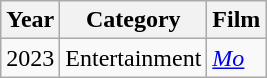<table class="wikitable">
<tr>
<th><strong>Year</strong></th>
<th><strong>Category</strong></th>
<th><strong>Film</strong></th>
</tr>
<tr>
<td>2023</td>
<td>Entertainment</td>
<td><em><a href='#'> Mo</a></em></td>
</tr>
</table>
